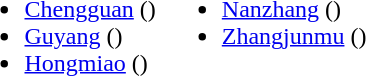<table>
<tr>
<td valign="top"><br><ul><li><a href='#'>Chengguan</a> ()</li><li><a href='#'>Guyang</a> ()</li><li><a href='#'>Hongmiao</a> ()</li></ul></td>
<td valign="top"><br><ul><li><a href='#'>Nanzhang</a> ()</li><li><a href='#'>Zhangjunmu</a> ()</li></ul></td>
</tr>
</table>
